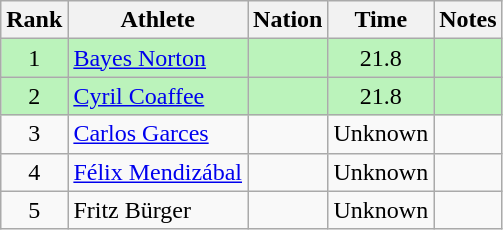<table class="wikitable sortable" style="text-align:center">
<tr>
<th>Rank</th>
<th>Athlete</th>
<th>Nation</th>
<th>Time</th>
<th>Notes</th>
</tr>
<tr bgcolor=bbf3bb>
<td>1</td>
<td align="left"><a href='#'>Bayes Norton</a></td>
<td align="left"></td>
<td>21.8</td>
<td></td>
</tr>
<tr bgcolor=bbf3bb>
<td>2</td>
<td align="left"><a href='#'>Cyril Coaffee</a></td>
<td align="left"></td>
<td data-sort-value=30.0>21.8</td>
<td></td>
</tr>
<tr>
<td>3</td>
<td align="left"><a href='#'>Carlos Garces</a></td>
<td align="left"></td>
<td data-sort-value=30.0>Unknown</td>
<td></td>
</tr>
<tr>
<td>4</td>
<td align="left"><a href='#'>Félix Mendizábal</a></td>
<td align="left"></td>
<td data-sort-value=30.0>Unknown</td>
<td></td>
</tr>
<tr>
<td>5</td>
<td align="left">Fritz Bürger</td>
<td align="left"></td>
<td data-sort-value=30.0>Unknown</td>
<td></td>
</tr>
</table>
